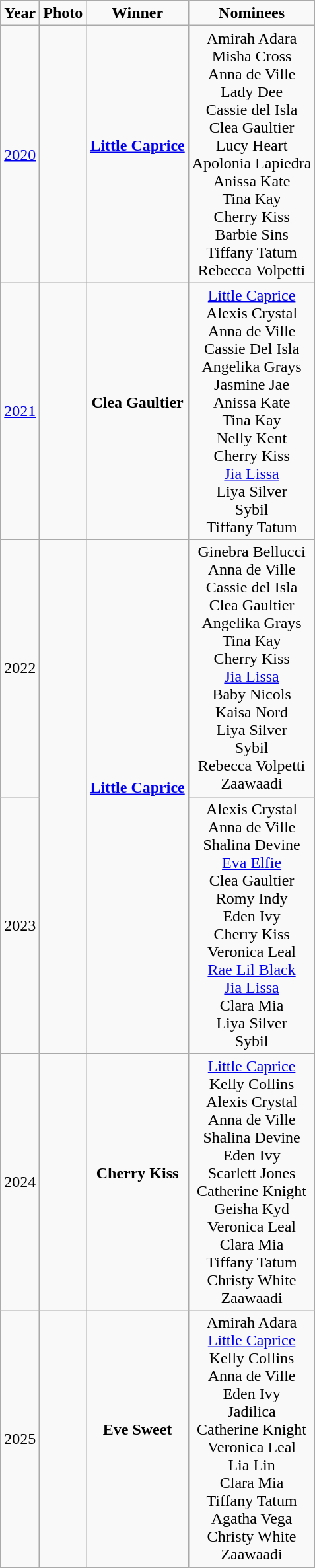<table class=wikitable>
<tr>
<td align=center><strong>Year</strong></td>
<td align=center><strong>Photo</strong></td>
<td align=center><strong>Winner</strong></td>
<td align=center><strong>Nominees</strong></td>
</tr>
<tr>
<td><a href='#'>2020</a></td>
<td></td>
<td align=center><strong><a href='#'>Little Caprice</a></strong><br><br></td>
<td align=center>Amirah Adara<br>Misha Cross<br> Anna de Ville<br> Lady Dee <br> Cassie del Isla<br> Clea Gaultier <br> Lucy Heart<br> Apolonia Lapiedra <br> Anissa Kate<br> Tina Kay<br> Cherry Kiss<br> Barbie Sins<br>Tiffany Tatum<br> Rebecca Volpetti</td>
</tr>
<tr>
<td><a href='#'>2021</a></td>
<td></td>
<td align=center><strong>Clea Gaultier</strong><br><br></td>
<td align=center><a href='#'>Little Caprice</a><br> Alexis Crystal<br> Anna de Ville<br> Cassie Del Isla<br> Angelika Grays<br> Jasmine Jae<br> Anissa Kate<br> Tina Kay<br> Nelly Kent<br> Cherry Kiss<br> <a href='#'>Jia Lissa</a><br> Liya Silver<br> Sybil<br> Tiffany Tatum</td>
</tr>
<tr>
<td>2022</td>
<td rowspan=2></td>
<td align=center rowspan=2><strong><a href='#'>Little Caprice</a></strong><br><br></td>
<td align=center>Ginebra Bellucci<br>Anna de Ville<br>Cassie del Isla<br>Clea Gaultier<br>Angelika Grays<br>Tina Kay<br>Cherry Kiss<br><a href='#'>Jia Lissa</a><br>Baby Nicols<br>Kaisa Nord<br>Liya Silver<br>Sybil<br>Rebecca Volpetti<br>Zaawaadi</td>
</tr>
<tr>
<td>2023</td>
<td align=center>Alexis Crystal<br>Anna de Ville<br>Shalina Devine<br><a href='#'>Eva Elfie</a><br>Clea Gaultier<br>Romy Indy<br>Eden Ivy<br>Cherry Kiss<br>Veronica Leal<br><a href='#'>Rae Lil Black</a><br><a href='#'>Jia Lissa</a><br>Clara Mia<br>Liya Silver<br>Sybil</td>
</tr>
<tr>
<td>2024</td>
<td></td>
<td align=center><strong>Cherry Kiss</strong><br><br></td>
<td align=center><a href='#'>Little Caprice</a><br>Kelly Collins<br>Alexis Crystal<br>Anna de Ville<br>Shalina Devine<br>Eden Ivy<br>Scarlett Jones<br>Catherine Knight<br>Geisha Kyd<br>Veronica Leal<br>Clara Mia<br>Tiffany Tatum<br>Christy White<br>Zaawaadi</td>
</tr>
<tr>
<td>2025</td>
<td></td>
<td align=center><strong>Eve Sweet</strong><br><br></td>
<td align=center>Amirah Adara<br><a href='#'>Little Caprice</a><br>Kelly Collins<br>Anna de Ville<br>Eden Ivy<br>Jadilica<br>Catherine Knight<br>Veronica Leal<br>Lia Lin<br>Clara Mia<br>Tiffany Tatum<br>Agatha Vega<br>Christy White<br>Zaawaadi</td>
</tr>
</table>
